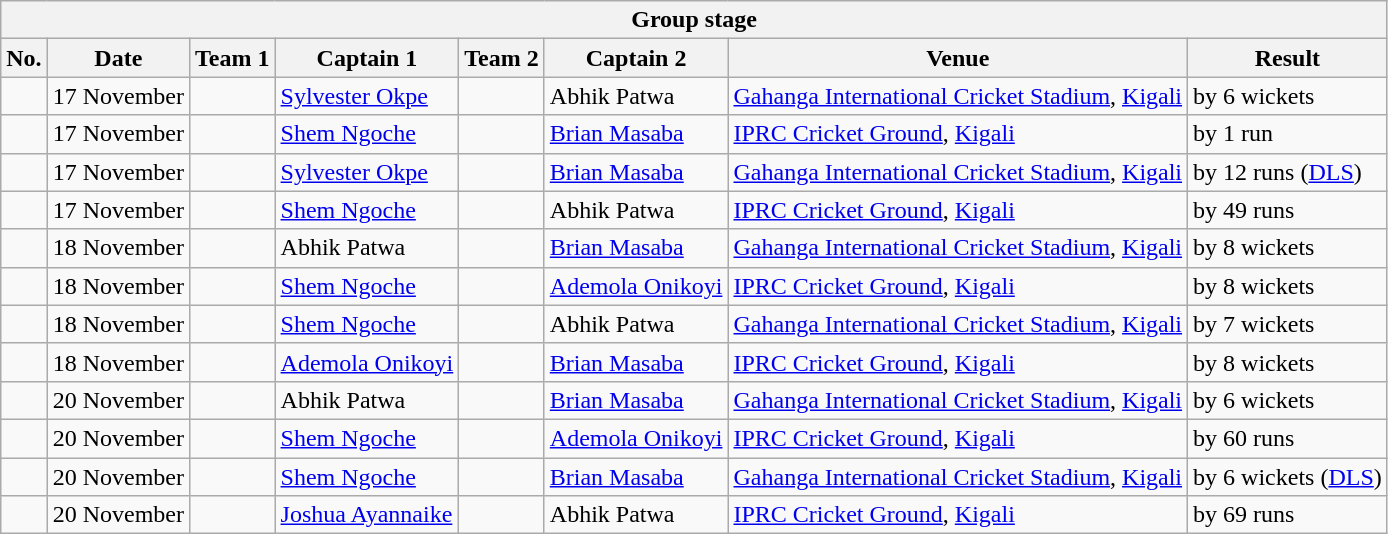<table class="wikitable">
<tr>
<th colspan="9">Group stage</th>
</tr>
<tr>
<th>No.</th>
<th>Date</th>
<th>Team 1</th>
<th>Captain 1</th>
<th>Team 2</th>
<th>Captain 2</th>
<th>Venue</th>
<th>Result</th>
</tr>
<tr>
<td></td>
<td>17 November</td>
<td></td>
<td><a href='#'>Sylvester Okpe</a></td>
<td></td>
<td>Abhik Patwa</td>
<td><a href='#'>Gahanga International Cricket Stadium</a>, <a href='#'>Kigali</a></td>
<td> by 6 wickets</td>
</tr>
<tr>
<td></td>
<td>17 November</td>
<td></td>
<td><a href='#'>Shem Ngoche</a></td>
<td></td>
<td><a href='#'>Brian Masaba</a></td>
<td><a href='#'>IPRC Cricket Ground</a>, <a href='#'>Kigali</a></td>
<td> by 1 run</td>
</tr>
<tr>
<td></td>
<td>17 November</td>
<td></td>
<td><a href='#'>Sylvester Okpe</a></td>
<td></td>
<td><a href='#'>Brian Masaba</a></td>
<td><a href='#'>Gahanga International Cricket Stadium</a>, <a href='#'>Kigali</a></td>
<td> by 12 runs (<a href='#'>DLS</a>)</td>
</tr>
<tr>
<td></td>
<td>17 November</td>
<td></td>
<td><a href='#'>Shem Ngoche</a></td>
<td></td>
<td>Abhik Patwa</td>
<td><a href='#'>IPRC Cricket Ground</a>, <a href='#'>Kigali</a></td>
<td> by 49 runs</td>
</tr>
<tr>
<td></td>
<td>18 November</td>
<td></td>
<td>Abhik Patwa</td>
<td></td>
<td><a href='#'>Brian Masaba</a></td>
<td><a href='#'>Gahanga International Cricket Stadium</a>, <a href='#'>Kigali</a></td>
<td> by 8 wickets</td>
</tr>
<tr>
<td></td>
<td>18 November</td>
<td></td>
<td><a href='#'>Shem Ngoche</a></td>
<td></td>
<td><a href='#'>Ademola Onikoyi</a></td>
<td><a href='#'>IPRC Cricket Ground</a>, <a href='#'>Kigali</a></td>
<td> by 8 wickets</td>
</tr>
<tr>
<td></td>
<td>18 November</td>
<td></td>
<td><a href='#'>Shem Ngoche</a></td>
<td></td>
<td>Abhik Patwa</td>
<td><a href='#'>Gahanga International Cricket Stadium</a>, <a href='#'>Kigali</a></td>
<td> by 7 wickets</td>
</tr>
<tr>
<td></td>
<td>18 November</td>
<td></td>
<td><a href='#'>Ademola Onikoyi</a></td>
<td></td>
<td><a href='#'>Brian Masaba</a></td>
<td><a href='#'>IPRC Cricket Ground</a>, <a href='#'>Kigali</a></td>
<td> by 8 wickets</td>
</tr>
<tr>
<td></td>
<td>20 November</td>
<td></td>
<td>Abhik Patwa</td>
<td></td>
<td><a href='#'>Brian Masaba</a></td>
<td><a href='#'>Gahanga International Cricket Stadium</a>, <a href='#'>Kigali</a></td>
<td> by 6 wickets</td>
</tr>
<tr>
<td></td>
<td>20 November</td>
<td></td>
<td><a href='#'>Shem Ngoche</a></td>
<td></td>
<td><a href='#'>Ademola Onikoyi</a></td>
<td><a href='#'>IPRC Cricket Ground</a>, <a href='#'>Kigali</a></td>
<td> by 60 runs</td>
</tr>
<tr>
<td></td>
<td>20 November</td>
<td></td>
<td><a href='#'>Shem Ngoche</a></td>
<td></td>
<td><a href='#'>Brian Masaba</a></td>
<td><a href='#'>Gahanga International Cricket Stadium</a>, <a href='#'>Kigali</a></td>
<td> by 6 wickets (<a href='#'>DLS</a>)</td>
</tr>
<tr>
<td></td>
<td>20 November</td>
<td></td>
<td><a href='#'>Joshua Ayannaike</a></td>
<td></td>
<td>Abhik Patwa</td>
<td><a href='#'>IPRC Cricket Ground</a>, <a href='#'>Kigali</a></td>
<td> by 69 runs</td>
</tr>
</table>
